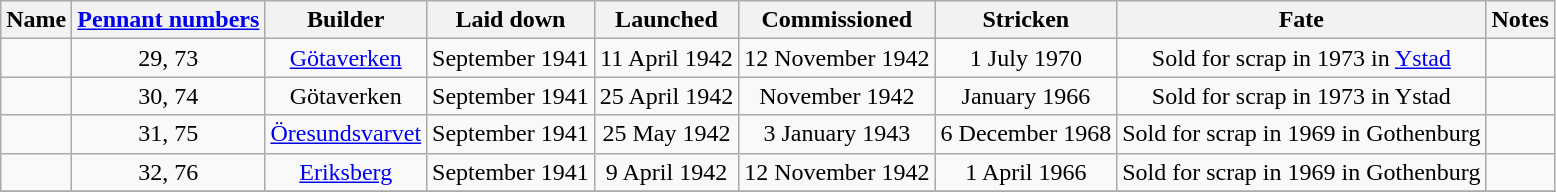<table class="sortable wikitable">
<tr>
<th>Name</th>
<th><a href='#'>Pennant numbers</a></th>
<th>Builder</th>
<th>Laid down</th>
<th>Launched</th>
<th>Commissioned</th>
<th>Stricken</th>
<th>Fate</th>
<th>Notes</th>
</tr>
<tr>
<td></td>
<td align="center">29, 73</td>
<td align="center"><a href='#'>Götaverken</a></td>
<td align="center">September 1941</td>
<td align="center">11 April 1942</td>
<td align="center">12 November 1942</td>
<td align="center">1 July 1970</td>
<td align="center">Sold for scrap in 1973 in <a href='#'>Ystad</a></td>
<td></td>
</tr>
<tr>
<td></td>
<td align="center">30, 74</td>
<td align="center">Götaverken</td>
<td align="center">September 1941</td>
<td align="center">25 April 1942</td>
<td align="center">November 1942</td>
<td align="center">January 1966</td>
<td align="center">Sold for scrap in 1973 in Ystad</td>
<td></td>
</tr>
<tr>
<td></td>
<td align="center">31, 75</td>
<td align="center"><a href='#'>Öresundsvarvet</a></td>
<td align="center">September 1941</td>
<td align="center">25 May 1942</td>
<td align="center">3 January 1943</td>
<td align="center">6 December 1968</td>
<td align="center">Sold for scrap in 1969 in Gothenburg</td>
<td></td>
</tr>
<tr>
<td></td>
<td align="center">32, 76</td>
<td align="center"><a href='#'>Eriksberg</a></td>
<td align="center">September 1941</td>
<td align="center">9 April 1942</td>
<td align="center">12 November 1942</td>
<td align="center">1 April 1966</td>
<td align="center">Sold for scrap in 1969 in Gothenburg</td>
<td></td>
</tr>
<tr>
</tr>
</table>
